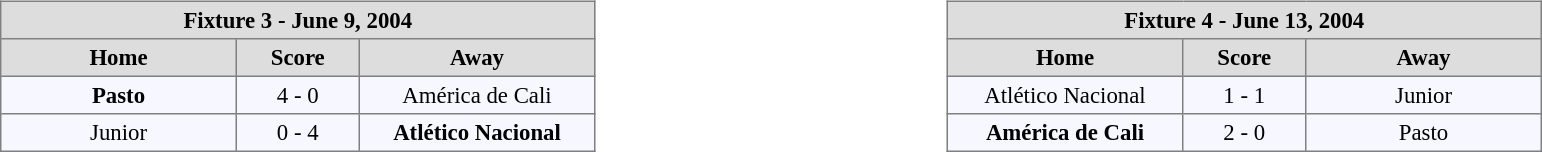<table width=100%>
<tr>
<td valign=top width=50% align=left><br><table align=center bgcolor="#f7f8ff" cellpadding="3" cellspacing="0" border="1" style="font-size: 95%; border: gray solid 1px; border-collapse: collapse;">
<tr align=center bgcolor=#DDDDDD style="color:black;">
<th colspan=3 align=center>Fixture 3 - June 9, 2004</th>
</tr>
<tr align=center bgcolor=#DDDDDD style="color:black;">
<th width="150">Home</th>
<th width="75">Score</th>
<th width="150">Away</th>
</tr>
<tr align=center>
<td><strong>Pasto</strong></td>
<td>4 - 0</td>
<td>América de Cali</td>
</tr>
<tr align=center>
<td>Junior</td>
<td>0 - 4</td>
<td><strong>Atlético Nacional</strong></td>
</tr>
</table>
</td>
<td valign=top width=50% align=left><br><table align=center bgcolor="#f7f8ff" cellpadding="3" cellspacing="0" border="1" style="font-size: 95%; border: gray solid 1px; border-collapse: collapse;">
<tr align=center bgcolor=#DDDDDD style="color:black;">
<th colspan=3 align=center>Fixture 4 - June 13, 2004</th>
</tr>
<tr align=center bgcolor=#DDDDDD style="color:black;">
<th width="150">Home</th>
<th width="75">Score</th>
<th width="150">Away</th>
</tr>
<tr align=center>
<td>Atlético Nacional</td>
<td>1 - 1</td>
<td>Junior</td>
</tr>
<tr align=center>
<td><strong>América de Cali</strong></td>
<td>2 - 0</td>
<td>Pasto</td>
</tr>
</table>
</td>
</tr>
</table>
